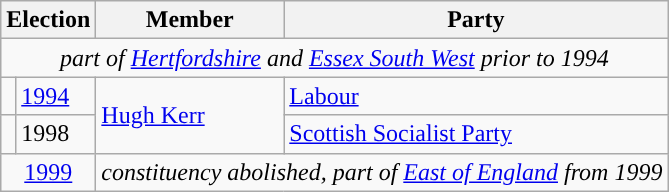<table class="wikitable">
<tr>
<th colspan="2">Election</th>
<th>Member</th>
<th>Party</th>
</tr>
<tr>
<td colspan="4" align="center"><em>part of <a href='#'>Hertfordshire</a> and <a href='#'>Essex South West</a> prior to 1994</em></td>
</tr>
<tr>
<td style="background-color: "></td>
<td><a href='#'>1994</a></td>
<td rowspan="2"><a href='#'>Hugh Kerr</a></td>
<td><a href='#'>Labour</a></td>
</tr>
<tr>
<td style="background-color: "></td>
<td>1998</td>
<td><a href='#'>Scottish Socialist Party</a></td>
</tr>
<tr>
<td colspan="2" align="center"><a href='#'>1999</a></td>
<td colspan="2"><em>constituency abolished, part of <a href='#'>East of England</a> from 1999</em></td>
</tr>
</table>
